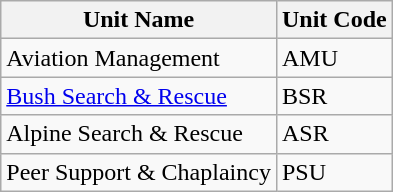<table class="wikitable">
<tr>
<th>Unit Name</th>
<th>Unit Code</th>
</tr>
<tr>
<td>Aviation Management</td>
<td>AMU</td>
</tr>
<tr>
<td><a href='#'>Bush Search & Rescue</a></td>
<td>BSR</td>
</tr>
<tr>
<td>Alpine Search & Rescue</td>
<td>ASR</td>
</tr>
<tr>
<td>Peer Support & Chaplaincy</td>
<td>PSU</td>
</tr>
</table>
